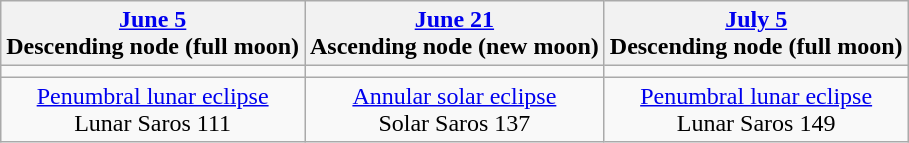<table class="wikitable">
<tr>
<th><a href='#'>June 5</a><br>Descending node (full moon)<br></th>
<th><a href='#'>June 21</a><br>Ascending node (new moon)<br></th>
<th><a href='#'>July 5</a><br>Descending node (full moon)<br></th>
</tr>
<tr>
<td></td>
<td></td>
<td></td>
</tr>
<tr align=center>
<td><a href='#'>Penumbral lunar eclipse</a><br>Lunar Saros 111</td>
<td><a href='#'>Annular solar eclipse</a><br>Solar Saros 137</td>
<td><a href='#'>Penumbral lunar eclipse</a><br>Lunar Saros 149</td>
</tr>
</table>
